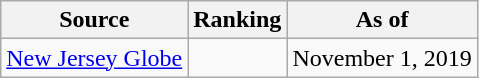<table class="wikitable" style="text-align:center">
<tr>
<th>Source</th>
<th>Ranking</th>
<th>As of</th>
</tr>
<tr>
<td align=left><a href='#'>New Jersey Globe</a></td>
<td></td>
<td>November 1, 2019</td>
</tr>
</table>
